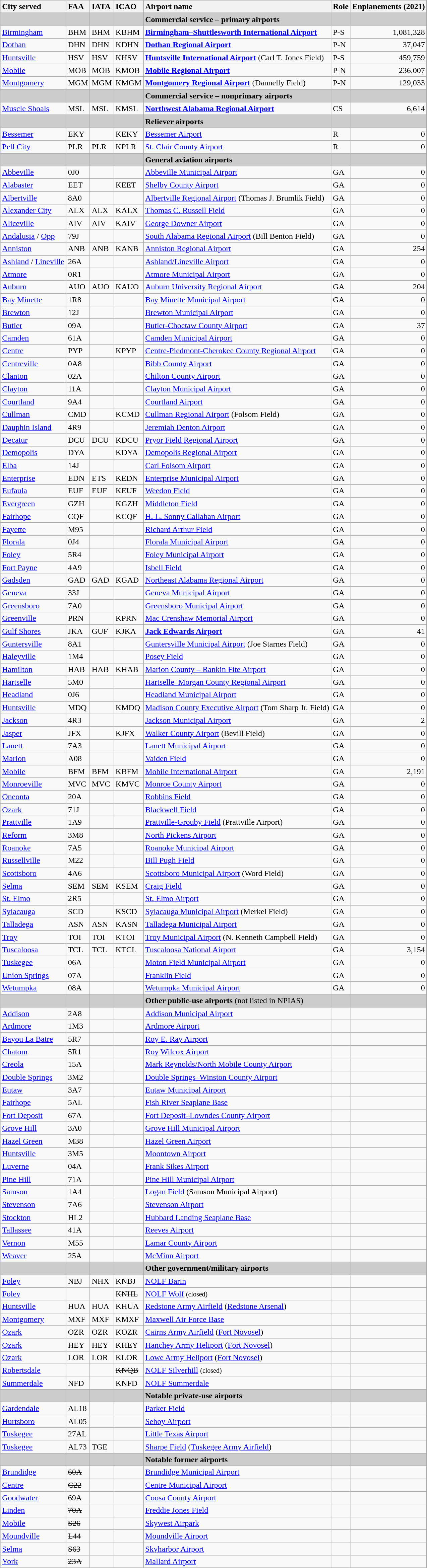<table class="wikitable sortable">
<tr valign=baseline>
<th style="white-space:nowrap; text-align:left;">City served</th>
<th style="white-space:nowrap; text-align:left;">FAA</th>
<th style="white-space:nowrap; text-align:left;">IATA</th>
<th style="white-space:nowrap; text-align:left;">ICAO</th>
<th style="white-space:nowrap; text-align:left;">Airport name</th>
<th style="white-space:nowrap; text-align:left;">Role</th>
<th style="white-space:nowrap; text-align:right;">Enplanements (2021)</th>
</tr>
<tr style="background:#CCCCCC;">
<td></td>
<td></td>
<td></td>
<td></td>
<td><strong>Commercial service – primary airports</strong></td>
<td></td>
<td><br><onlyinclude></td>
</tr>
<tr valign=top>
<td><a href='#'>Birmingham</a></td>
<td>BHM</td>
<td>BHM</td>
<td>KBHM</td>
<td><strong><a href='#'>Birmingham–Shuttlesworth International Airport</a></strong></td>
<td>P-S</td>
<td align=right>1,081,328</td>
</tr>
<tr valign=top>
<td><a href='#'>Dothan</a></td>
<td>DHN</td>
<td>DHN</td>
<td>KDHN</td>
<td><strong><a href='#'>Dothan Regional Airport</a></strong></td>
<td>P-N</td>
<td align=right>37,047</td>
</tr>
<tr valign=top>
<td><a href='#'>Huntsville</a></td>
<td>HSV</td>
<td>HSV</td>
<td>KHSV</td>
<td><strong><a href='#'>Huntsville International Airport</a></strong> (Carl T. Jones Field)</td>
<td>P-S</td>
<td align=right>459,759</td>
</tr>
<tr valign=top>
<td><a href='#'>Mobile</a></td>
<td>MOB</td>
<td>MOB</td>
<td>KMOB</td>
<td><strong><a href='#'>Mobile Regional Airport</a></strong></td>
<td>P-N</td>
<td align=right>236,007</td>
</tr>
<tr valign=top>
<td><a href='#'>Montgomery</a></td>
<td>MGM</td>
<td>MGM</td>
<td>KMGM</td>
<td><strong><a href='#'>Montgomery Regional Airport</a></strong> (Dannelly Field)</td>
<td>P-N</td>
<td align=right>129,033<br></onlyinclude></td>
</tr>
<tr style="background:#CCCCCC;">
<td></td>
<td></td>
<td></td>
<td></td>
<td><strong>Commercial service – nonprimary airports</strong></td>
<td></td>
<td></td>
</tr>
<tr valign=top>
<td><a href='#'>Muscle Shoals</a></td>
<td>MSL</td>
<td>MSL</td>
<td>KMSL</td>
<td><strong><a href='#'>Northwest Alabama Regional Airport</a></strong></td>
<td>CS</td>
<td align="right">6,614</td>
</tr>
<tr style="background:#CCCCCC;">
<td></td>
<td></td>
<td></td>
<td></td>
<td><strong>Reliever airports</strong></td>
<td></td>
<td></td>
</tr>
<tr valign=top>
<td><a href='#'>Bessemer</a></td>
<td>EKY</td>
<td></td>
<td>KEKY</td>
<td><a href='#'>Bessemer Airport</a></td>
<td>R</td>
<td align=right>0</td>
</tr>
<tr valign=top>
<td><a href='#'>Pell City</a></td>
<td>PLR</td>
<td>PLR</td>
<td>KPLR</td>
<td><a href='#'>St. Clair County Airport</a></td>
<td>R</td>
<td align=right>0</td>
</tr>
<tr style="background:#CCCCCC;">
<td></td>
<td></td>
<td></td>
<td></td>
<td><strong>General aviation airports</strong></td>
<td></td>
<td></td>
</tr>
<tr valign=top>
<td><a href='#'>Abbeville</a></td>
<td>0J0</td>
<td></td>
<td></td>
<td><a href='#'>Abbeville Municipal Airport</a></td>
<td>GA</td>
<td align=right>0</td>
</tr>
<tr valign=top>
<td><a href='#'>Alabaster</a></td>
<td>EET</td>
<td></td>
<td>KEET</td>
<td><a href='#'>Shelby County Airport</a></td>
<td>GA</td>
<td align=right>0</td>
</tr>
<tr valign=top>
<td><a href='#'>Albertville</a></td>
<td>8A0</td>
<td></td>
<td></td>
<td><a href='#'>Albertville Regional Airport</a> (Thomas J. Brumlik Field) </td>
<td>GA</td>
<td align=right>0</td>
</tr>
<tr valign=top>
<td><a href='#'>Alexander City</a></td>
<td>ALX</td>
<td>ALX</td>
<td>KALX</td>
<td><a href='#'>Thomas C. Russell Field</a></td>
<td>GA</td>
<td align=right>0</td>
</tr>
<tr valign=top>
<td><a href='#'>Aliceville</a></td>
<td>AIV</td>
<td>AIV</td>
<td>KAIV</td>
<td><a href='#'>George Downer Airport</a></td>
<td>GA</td>
<td align=right>0</td>
</tr>
<tr valign=top>
<td><a href='#'>Andalusia</a> / <a href='#'>Opp</a></td>
<td>79J</td>
<td></td>
<td></td>
<td><a href='#'>South Alabama Regional Airport</a> (Bill Benton Field)</td>
<td>GA</td>
<td align=right>0</td>
</tr>
<tr valign=top>
<td><a href='#'>Anniston</a></td>
<td>ANB</td>
<td>ANB</td>
<td>KANB</td>
<td><a href='#'>Anniston Regional Airport</a> </td>
<td>GA</td>
<td align=right>254</td>
</tr>
<tr valign=top>
<td><a href='#'>Ashland</a> / <a href='#'>Lineville</a></td>
<td>26A</td>
<td></td>
<td></td>
<td><a href='#'>Ashland/Lineville Airport</a></td>
<td>GA</td>
<td align=right>0</td>
</tr>
<tr valign=top>
<td><a href='#'>Atmore</a></td>
<td>0R1</td>
<td></td>
<td></td>
<td><a href='#'>Atmore Municipal Airport</a></td>
<td>GA</td>
<td align=right>0</td>
</tr>
<tr valign=top>
<td><a href='#'>Auburn</a></td>
<td>AUO</td>
<td>AUO</td>
<td>KAUO</td>
<td><a href='#'>Auburn University Regional Airport</a> </td>
<td>GA</td>
<td align=right>204</td>
</tr>
<tr valign=top>
<td><a href='#'>Bay Minette</a></td>
<td>1R8</td>
<td></td>
<td></td>
<td><a href='#'>Bay Minette Municipal Airport</a></td>
<td>GA</td>
<td align=right>0</td>
</tr>
<tr valign=top>
<td><a href='#'>Brewton</a></td>
<td>12J</td>
<td></td>
<td></td>
<td><a href='#'>Brewton Municipal Airport</a></td>
<td>GA</td>
<td align=right>0</td>
</tr>
<tr valign=top>
<td><a href='#'>Butler</a></td>
<td>09A</td>
<td></td>
<td></td>
<td><a href='#'>Butler-Choctaw County Airport</a></td>
<td>GA</td>
<td align=right>37</td>
</tr>
<tr valign=top>
<td><a href='#'>Camden</a></td>
<td>61A</td>
<td></td>
<td></td>
<td><a href='#'>Camden Municipal Airport</a></td>
<td>GA</td>
<td align=right>0</td>
</tr>
<tr valign=top>
<td><a href='#'>Centre</a></td>
<td>PYP</td>
<td></td>
<td>KPYP</td>
<td><a href='#'>Centre-Piedmont-Cherokee County Regional Airport</a></td>
<td>GA</td>
<td align=right>0</td>
</tr>
<tr valign=top>
<td><a href='#'>Centreville</a></td>
<td>0A8</td>
<td></td>
<td></td>
<td><a href='#'>Bibb County Airport</a></td>
<td>GA</td>
<td align=right>0</td>
</tr>
<tr valign=top>
<td><a href='#'>Clanton</a></td>
<td>02A</td>
<td></td>
<td></td>
<td><a href='#'>Chilton County Airport</a> </td>
<td>GA</td>
<td align=right>0</td>
</tr>
<tr valign=top>
<td><a href='#'>Clayton</a></td>
<td>11A</td>
<td></td>
<td></td>
<td><a href='#'>Clayton Municipal Airport</a></td>
<td>GA</td>
<td align=right>0</td>
</tr>
<tr valign=top>
<td><a href='#'>Courtland</a></td>
<td>9A4</td>
<td></td>
<td></td>
<td><a href='#'>Courtland Airport</a> </td>
<td>GA</td>
<td align=right>0</td>
</tr>
<tr valign=top>
<td><a href='#'>Cullman</a></td>
<td>CMD </td>
<td></td>
<td>KCMD</td>
<td><a href='#'>Cullman Regional Airport</a> (Folsom Field)</td>
<td>GA</td>
<td align=right>0</td>
</tr>
<tr valign=top>
<td><a href='#'>Dauphin Island</a></td>
<td>4R9</td>
<td></td>
<td></td>
<td><a href='#'>Jeremiah Denton Airport</a> </td>
<td>GA</td>
<td align=right>0</td>
</tr>
<tr valign=top>
<td><a href='#'>Decatur</a></td>
<td>DCU</td>
<td>DCU</td>
<td>KDCU</td>
<td><a href='#'>Pryor Field Regional Airport</a></td>
<td>GA</td>
<td align=right>0</td>
</tr>
<tr valign=top>
<td><a href='#'>Demopolis</a></td>
<td>DYA </td>
<td></td>
<td>KDYA</td>
<td><a href='#'>Demopolis Regional Airport</a> </td>
<td>GA</td>
<td align=right>0</td>
</tr>
<tr valign=top>
<td><a href='#'>Elba</a></td>
<td>14J</td>
<td></td>
<td></td>
<td><a href='#'>Carl Folsom Airport</a></td>
<td>GA</td>
<td align=right>0</td>
</tr>
<tr valign=top>
<td><a href='#'>Enterprise</a></td>
<td>EDN</td>
<td>ETS</td>
<td>KEDN</td>
<td><a href='#'>Enterprise Municipal Airport</a></td>
<td>GA</td>
<td align=right>0</td>
</tr>
<tr valign=top>
<td><a href='#'>Eufaula</a></td>
<td>EUF</td>
<td>EUF</td>
<td>KEUF</td>
<td><a href='#'>Weedon Field</a></td>
<td>GA</td>
<td align=right>0</td>
</tr>
<tr valign=top>
<td><a href='#'>Evergreen</a></td>
<td>GZH</td>
<td></td>
<td>KGZH</td>
<td><a href='#'>Middleton Field</a></td>
<td>GA</td>
<td align=right>0</td>
</tr>
<tr valign=top>
<td><a href='#'>Fairhope</a></td>
<td>CQF </td>
<td></td>
<td>KCQF</td>
<td><a href='#'>H. L. Sonny Callahan Airport</a></td>
<td>GA</td>
<td align=right>0</td>
</tr>
<tr valign=top>
<td><a href='#'>Fayette</a></td>
<td>M95</td>
<td></td>
<td></td>
<td><a href='#'>Richard Arthur Field</a></td>
<td>GA</td>
<td align=right>0</td>
</tr>
<tr valign=top>
<td><a href='#'>Florala</a></td>
<td>0J4</td>
<td></td>
<td></td>
<td><a href='#'>Florala Municipal Airport</a></td>
<td>GA</td>
<td align=right>0</td>
</tr>
<tr valign=top>
<td><a href='#'>Foley</a></td>
<td>5R4</td>
<td></td>
<td></td>
<td><a href='#'>Foley Municipal Airport</a></td>
<td>GA</td>
<td align=right>0</td>
</tr>
<tr valign=top>
<td><a href='#'>Fort Payne</a></td>
<td>4A9</td>
<td></td>
<td></td>
<td><a href='#'>Isbell Field</a></td>
<td>GA</td>
<td align=right>0</td>
</tr>
<tr valign=top>
<td><a href='#'>Gadsden</a></td>
<td>GAD</td>
<td>GAD</td>
<td>KGAD</td>
<td><a href='#'>Northeast Alabama Regional Airport</a> </td>
<td>GA</td>
<td align=right>0</td>
</tr>
<tr valign=top>
<td><a href='#'>Geneva</a></td>
<td>33J</td>
<td></td>
<td></td>
<td><a href='#'>Geneva Municipal Airport</a></td>
<td>GA</td>
<td align=right>0</td>
</tr>
<tr valign=top>
<td><a href='#'>Greensboro</a></td>
<td>7A0</td>
<td></td>
<td></td>
<td><a href='#'>Greensboro Municipal Airport</a></td>
<td>GA</td>
<td align=right>0</td>
</tr>
<tr valign=top>
<td><a href='#'>Greenville</a></td>
<td>PRN</td>
<td></td>
<td>KPRN</td>
<td><a href='#'>Mac Crenshaw Memorial Airport</a></td>
<td>GA</td>
<td align=right>0</td>
</tr>
<tr valign=top>
<td><a href='#'>Gulf Shores</a></td>
<td>JKA</td>
<td>GUF</td>
<td>KJKA</td>
<td><strong><a href='#'>Jack Edwards Airport</a></strong></td>
<td>GA</td>
<td align=right>41</td>
</tr>
<tr valign=top>
<td><a href='#'>Guntersville</a></td>
<td>8A1</td>
<td></td>
<td></td>
<td><a href='#'>Guntersville Municipal Airport</a> (Joe Starnes Field)</td>
<td>GA</td>
<td align=right>0</td>
</tr>
<tr valign=top>
<td><a href='#'>Haleyville</a></td>
<td>1M4</td>
<td></td>
<td></td>
<td><a href='#'>Posey Field</a></td>
<td>GA</td>
<td align=right>0</td>
</tr>
<tr valign=top>
<td><a href='#'>Hamilton</a></td>
<td>HAB</td>
<td>HAB</td>
<td>KHAB</td>
<td><a href='#'>Marion County – Rankin Fite Airport</a></td>
<td>GA</td>
<td align=right>0</td>
</tr>
<tr valign=top>
<td><a href='#'>Hartselle</a></td>
<td>5M0</td>
<td></td>
<td></td>
<td><a href='#'>Hartselle–Morgan County Regional Airport</a> </td>
<td>GA</td>
<td align=right>0</td>
</tr>
<tr valign=top>
<td><a href='#'>Headland</a></td>
<td>0J6</td>
<td></td>
<td></td>
<td><a href='#'>Headland Municipal Airport</a></td>
<td>GA</td>
<td align=right>0</td>
</tr>
<tr valign=top>
<td><a href='#'>Huntsville</a></td>
<td>MDQ</td>
<td></td>
<td>KMDQ</td>
<td><a href='#'>Madison County Executive Airport</a> (Tom Sharp Jr. Field)</td>
<td>GA</td>
<td align=right>0</td>
</tr>
<tr valign=top>
<td><a href='#'>Jackson</a></td>
<td>4R3</td>
<td></td>
<td></td>
<td><a href='#'>Jackson Municipal Airport</a></td>
<td>GA</td>
<td align=right>2</td>
</tr>
<tr valign=top>
<td><a href='#'>Jasper</a></td>
<td>JFX</td>
<td></td>
<td>KJFX</td>
<td><a href='#'>Walker County Airport</a> (Bevill Field)</td>
<td>GA</td>
<td align=right>0</td>
</tr>
<tr valign=top>
<td><a href='#'>Lanett</a></td>
<td>7A3</td>
<td></td>
<td></td>
<td><a href='#'>Lanett Municipal Airport</a></td>
<td>GA</td>
<td align=right>0</td>
</tr>
<tr valign=top>
<td><a href='#'>Marion</a></td>
<td>A08</td>
<td></td>
<td></td>
<td><a href='#'>Vaiden Field</a></td>
<td>GA</td>
<td align=right>0</td>
</tr>
<tr>
<td><a href='#'>Mobile</a></td>
<td>BFM</td>
<td>BFM</td>
<td>KBFM</td>
<td><a href='#'>Mobile International Airport</a> </td>
<td>GA</td>
<td align="right">2,191</td>
</tr>
<tr valign="top">
<td><a href='#'>Monroeville</a></td>
<td>MVC</td>
<td>MVC</td>
<td>KMVC</td>
<td><a href='#'>Monroe County Airport</a></td>
<td>GA</td>
<td align="right">0</td>
</tr>
<tr valign="top">
<td><a href='#'>Oneonta</a></td>
<td>20A</td>
<td></td>
<td></td>
<td><a href='#'>Robbins Field</a></td>
<td>GA</td>
<td align="right">0</td>
</tr>
<tr valign="top">
<td><a href='#'>Ozark</a></td>
<td>71J</td>
<td></td>
<td></td>
<td><a href='#'>Blackwell Field</a></td>
<td>GA</td>
<td align="right">0</td>
</tr>
<tr valign="top">
<td><a href='#'>Prattville</a></td>
<td>1A9</td>
<td></td>
<td></td>
<td><a href='#'>Prattville-Grouby Field</a> (Prattville Airport)</td>
<td>GA</td>
<td align="right">0</td>
</tr>
<tr valign="top">
<td><a href='#'>Reform</a></td>
<td>3M8</td>
<td></td>
<td></td>
<td><a href='#'>North Pickens Airport</a></td>
<td>GA</td>
<td align="right">0</td>
</tr>
<tr valign="top">
<td><a href='#'>Roanoke</a></td>
<td>7A5</td>
<td></td>
<td></td>
<td><a href='#'>Roanoke Municipal Airport</a></td>
<td>GA</td>
<td align="right">0</td>
</tr>
<tr valign="top">
<td><a href='#'>Russellville</a></td>
<td>M22</td>
<td></td>
<td></td>
<td><a href='#'>Bill Pugh Field</a> </td>
<td>GA</td>
<td align="right">0</td>
</tr>
<tr valign="top">
<td><a href='#'>Scottsboro</a></td>
<td>4A6</td>
<td></td>
<td></td>
<td><a href='#'>Scottsboro Municipal Airport</a> (Word Field)</td>
<td>GA</td>
<td align="right">0</td>
</tr>
<tr valign="top">
<td><a href='#'>Selma</a></td>
<td>SEM</td>
<td>SEM</td>
<td>KSEM</td>
<td><a href='#'>Craig Field</a></td>
<td>GA</td>
<td align="right">0</td>
</tr>
<tr valign="top">
<td><a href='#'>St. Elmo</a></td>
<td>2R5</td>
<td></td>
<td></td>
<td><a href='#'>St. Elmo Airport</a></td>
<td>GA</td>
<td align="right">0</td>
</tr>
<tr valign="top">
<td><a href='#'>Sylacauga</a></td>
<td>SCD</td>
<td></td>
<td>KSCD</td>
<td><a href='#'>Sylacauga Municipal Airport</a> (Merkel Field)</td>
<td>GA</td>
<td align="right">0</td>
</tr>
<tr valign="top">
<td><a href='#'>Talladega</a></td>
<td>ASN</td>
<td>ASN</td>
<td>KASN</td>
<td><a href='#'>Talladega Municipal Airport</a></td>
<td>GA</td>
<td align="right">0</td>
</tr>
<tr valign="top">
<td><a href='#'>Troy</a></td>
<td>TOI</td>
<td>TOI</td>
<td>KTOI</td>
<td><a href='#'>Troy Municipal Airport</a> (N. Kenneth Campbell Field)</td>
<td>GA</td>
<td align="right">0</td>
</tr>
<tr valign=top>
<td><a href='#'>Tuscaloosa</a></td>
<td>TCL</td>
<td>TCL</td>
<td>KTCL</td>
<td><a href='#'>Tuscaloosa National Airport</a></td>
<td>GA</td>
<td align="right">3,154</td>
</tr>
<tr valign=top>
<td><a href='#'>Tuskegee</a></td>
<td>06A</td>
<td></td>
<td></td>
<td><a href='#'>Moton Field Municipal Airport</a></td>
<td>GA</td>
<td align=right>0</td>
</tr>
<tr valign=top>
<td><a href='#'>Union Springs</a></td>
<td>07A</td>
<td></td>
<td></td>
<td><a href='#'>Franklin Field</a></td>
<td>GA</td>
<td align=right>0</td>
</tr>
<tr valign=top>
<td><a href='#'>Wetumpka</a></td>
<td>08A</td>
<td></td>
<td></td>
<td><a href='#'>Wetumpka Municipal Airport</a></td>
<td>GA</td>
<td align=right>0</td>
</tr>
<tr style="background:#CCCCCC;">
<td></td>
<td></td>
<td></td>
<td></td>
<td><strong>Other public-use airports</strong> (not listed in NPIAS)</td>
<td></td>
<td></td>
</tr>
<tr valign=top>
<td><a href='#'>Addison</a></td>
<td>2A8</td>
<td></td>
<td></td>
<td><a href='#'>Addison Municipal Airport</a></td>
<td></td>
<td></td>
</tr>
<tr valign=top>
<td><a href='#'>Ardmore</a></td>
<td>1M3</td>
<td></td>
<td></td>
<td><a href='#'>Ardmore Airport</a></td>
<td></td>
<td></td>
</tr>
<tr valign=top>
<td><a href='#'>Bayou La Batre</a></td>
<td>5R7</td>
<td></td>
<td></td>
<td><a href='#'>Roy E. Ray Airport</a></td>
<td></td>
<td></td>
</tr>
<tr valign=top>
<td><a href='#'>Chatom</a></td>
<td>5R1</td>
<td></td>
<td></td>
<td><a href='#'>Roy Wilcox Airport</a></td>
<td></td>
<td></td>
</tr>
<tr valign=top>
<td><a href='#'>Creola</a></td>
<td>15A</td>
<td></td>
<td></td>
<td><a href='#'>Mark Reynolds/North Mobile County Airport</a></td>
<td></td>
<td></td>
</tr>
<tr valign=top>
<td><a href='#'>Double Springs</a></td>
<td>3M2</td>
<td></td>
<td></td>
<td><a href='#'>Double Springs–Winston County Airport</a></td>
<td></td>
<td></td>
</tr>
<tr valign=top>
<td><a href='#'>Eutaw</a></td>
<td>3A7</td>
<td></td>
<td></td>
<td><a href='#'>Eutaw Municipal Airport</a> </td>
<td></td>
<td></td>
</tr>
<tr valign=top>
<td><a href='#'>Fairhope</a></td>
<td>5AL</td>
<td></td>
<td></td>
<td><a href='#'>Fish River Seaplane Base</a></td>
<td></td>
<td></td>
</tr>
<tr valign=top>
<td><a href='#'>Fort Deposit</a></td>
<td>67A</td>
<td></td>
<td></td>
<td><a href='#'>Fort Deposit–Lowndes County Airport</a></td>
<td></td>
<td></td>
</tr>
<tr valign=top>
<td><a href='#'>Grove Hill</a></td>
<td>3A0</td>
<td></td>
<td></td>
<td><a href='#'>Grove Hill Municipal Airport</a></td>
<td></td>
<td></td>
</tr>
<tr valign=top>
<td><a href='#'>Hazel Green</a></td>
<td>M38</td>
<td></td>
<td></td>
<td><a href='#'>Hazel Green Airport</a></td>
<td></td>
<td></td>
</tr>
<tr valign=top>
<td><a href='#'>Huntsville</a></td>
<td>3M5</td>
<td></td>
<td></td>
<td><a href='#'>Moontown Airport</a></td>
<td></td>
<td></td>
</tr>
<tr valign=top>
<td><a href='#'>Luverne</a></td>
<td>04A</td>
<td></td>
<td></td>
<td><a href='#'>Frank Sikes Airport</a></td>
<td></td>
<td></td>
</tr>
<tr valign=top>
<td><a href='#'>Pine Hill</a></td>
<td>71A</td>
<td></td>
<td></td>
<td><a href='#'>Pine Hill Municipal Airport</a></td>
<td></td>
<td></td>
</tr>
<tr valign=top>
<td><a href='#'>Samson</a></td>
<td>1A4</td>
<td></td>
<td></td>
<td><a href='#'>Logan Field</a> (Samson Municipal Airport)</td>
<td></td>
<td></td>
</tr>
<tr valign=top>
<td><a href='#'>Stevenson</a></td>
<td>7A6</td>
<td></td>
<td></td>
<td><a href='#'>Stevenson Airport</a></td>
<td></td>
<td></td>
</tr>
<tr valign=top>
<td><a href='#'>Stockton</a></td>
<td>HL2</td>
<td></td>
<td></td>
<td><a href='#'>Hubbard Landing Seaplane Base</a></td>
<td></td>
<td></td>
</tr>
<tr valign=top>
<td><a href='#'>Tallassee</a></td>
<td>41A</td>
<td></td>
<td></td>
<td><a href='#'>Reeves Airport</a></td>
<td></td>
<td></td>
</tr>
<tr valign=top>
<td><a href='#'>Vernon</a></td>
<td>M55</td>
<td></td>
<td></td>
<td><a href='#'>Lamar County Airport</a></td>
<td></td>
<td></td>
</tr>
<tr valign=top>
<td><a href='#'>Weaver</a></td>
<td>25A</td>
<td></td>
<td></td>
<td><a href='#'>McMinn Airport</a></td>
<td></td>
<td></td>
</tr>
<tr style="background:#CCCCCC;">
<td></td>
<td></td>
<td></td>
<td></td>
<td><strong>Other government/military airports</strong></td>
<td></td>
<td></td>
</tr>
<tr valign=top>
<td><a href='#'>Foley</a></td>
<td>NBJ</td>
<td>NHX</td>
<td>KNBJ</td>
<td><a href='#'>NOLF Barin</a> </td>
<td></td>
<td></td>
</tr>
<tr valign=top>
<td><a href='#'>Foley</a></td>
<td></td>
<td></td>
<td><s>KNHL</s></td>
<td><a href='#'>NOLF Wolf</a>  <small>(closed)</small></td>
<td></td>
<td></td>
</tr>
<tr valign=top>
<td><a href='#'>Huntsville</a></td>
<td>HUA</td>
<td>HUA</td>
<td>KHUA</td>
<td><a href='#'>Redstone Army Airfield</a> (<a href='#'>Redstone Arsenal</a>)</td>
<td></td>
<td></td>
</tr>
<tr valign=top>
<td><a href='#'>Montgomery</a></td>
<td>MXF</td>
<td>MXF</td>
<td>KMXF</td>
<td><a href='#'>Maxwell Air Force Base</a></td>
<td></td>
<td align=right></td>
</tr>
<tr valign=top>
<td><a href='#'>Ozark</a></td>
<td>OZR</td>
<td>OZR</td>
<td>KOZR</td>
<td><a href='#'>Cairns Army Airfield</a> (<a href='#'>Fort Novosel</a>)</td>
<td></td>
<td></td>
</tr>
<tr valign=top>
<td><a href='#'>Ozark</a></td>
<td>HEY</td>
<td>HEY</td>
<td>KHEY</td>
<td><a href='#'>Hanchey Army Heliport</a> (<a href='#'>Fort Novosel</a>)</td>
<td></td>
<td></td>
</tr>
<tr valign=top>
<td><a href='#'>Ozark</a></td>
<td>LOR</td>
<td>LOR</td>
<td>KLOR</td>
<td><a href='#'>Lowe Army Heliport</a> (<a href='#'>Fort Novosel</a>)</td>
<td></td>
<td></td>
</tr>
<tr valign=top>
<td><a href='#'>Robertsdale</a></td>
<td></td>
<td></td>
<td><s>KNQB</s></td>
<td><a href='#'>NOLF Silverhill</a>  <small>(closed)</small></td>
<td></td>
<td></td>
</tr>
<tr valign=top>
<td><a href='#'>Summerdale</a></td>
<td>NFD</td>
<td></td>
<td>KNFD</td>
<td><a href='#'>NOLF Summerdale</a></td>
<td></td>
<td></td>
</tr>
<tr style="background:#CCCCCC;">
<td></td>
<td></td>
<td></td>
<td></td>
<td><strong>Notable private-use airports</strong></td>
<td></td>
<td></td>
</tr>
<tr valign=top>
<td><a href='#'>Gardendale</a></td>
<td>AL18</td>
<td></td>
<td></td>
<td><a href='#'>Parker Field</a></td>
<td></td>
<td align=right></td>
</tr>
<tr valign=top>
<td><a href='#'>Hurtsboro</a></td>
<td>AL05</td>
<td></td>
<td></td>
<td><a href='#'>Sehoy Airport</a></td>
<td></td>
<td></td>
</tr>
<tr valign=top>
<td><a href='#'>Tuskegee</a></td>
<td>27AL</td>
<td></td>
<td></td>
<td><a href='#'>Little Texas Airport</a></td>
<td></td>
<td align=right></td>
</tr>
<tr valign=top>
<td><a href='#'>Tuskegee</a></td>
<td>AL73</td>
<td>TGE</td>
<td></td>
<td><a href='#'>Sharpe Field</a> (<a href='#'>Tuskegee Army Airfield</a>)</td>
<td></td>
<td align=right></td>
</tr>
<tr style="background:#CCCCCC;">
<td></td>
<td></td>
<td></td>
<td></td>
<td><strong>Notable former airports</strong></td>
<td></td>
<td></td>
</tr>
<tr valign=top>
<td><a href='#'>Brundidge</a></td>
<td><s>60A</s></td>
<td></td>
<td></td>
<td><a href='#'>Brundidge Municipal Airport</a> </td>
<td></td>
<td></td>
</tr>
<tr valign=top>
<td><a href='#'>Centre</a></td>
<td><s>C22</s></td>
<td></td>
<td></td>
<td><a href='#'>Centre Municipal Airport</a> </td>
<td></td>
<td></td>
</tr>
<tr valign=top>
<td><a href='#'>Goodwater</a></td>
<td><s>69A</s></td>
<td></td>
<td></td>
<td><a href='#'>Coosa County Airport</a> </td>
<td></td>
<td></td>
</tr>
<tr valign=top>
<td><a href='#'>Linden</a></td>
<td><s>70A</s></td>
<td></td>
<td></td>
<td><a href='#'>Freddie Jones Field</a> </td>
<td></td>
<td></td>
</tr>
<tr valign=top>
<td><a href='#'>Mobile</a></td>
<td><s>S26</s></td>
<td></td>
<td></td>
<td><a href='#'>Skywest Airpark</a> </td>
<td></td>
<td></td>
</tr>
<tr valign=top>
<td><a href='#'>Moundville</a></td>
<td><s>L44</s></td>
<td></td>
<td></td>
<td><a href='#'>Moundville Airport</a> </td>
<td></td>
<td></td>
</tr>
<tr valign=top>
<td><a href='#'>Selma</a></td>
<td><s>S63</s></td>
<td></td>
<td></td>
<td><a href='#'>Skyharbor Airport</a> </td>
<td></td>
<td></td>
</tr>
<tr valign=top>
<td><a href='#'>York</a></td>
<td><s>23A</s></td>
<td></td>
<td></td>
<td><a href='#'>Mallard Airport</a> </td>
<td></td>
<td></td>
</tr>
</table>
